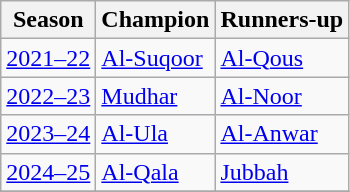<table class="wikitable">
<tr>
<th>Season</th>
<th>Champion</th>
<th>Runners-up</th>
</tr>
<tr>
<td><a href='#'>2021–22</a></td>
<td><a href='#'>Al-Suqoor</a></td>
<td><a href='#'>Al-Qous</a></td>
</tr>
<tr>
<td><a href='#'>2022–23</a></td>
<td><a href='#'>Mudhar</a></td>
<td><a href='#'>Al-Noor</a></td>
</tr>
<tr>
<td><a href='#'>2023–24</a></td>
<td><a href='#'>Al-Ula</a></td>
<td><a href='#'>Al-Anwar</a></td>
</tr>
<tr>
<td><a href='#'>2024–25</a></td>
<td><a href='#'>Al-Qala</a></td>
<td><a href='#'>Jubbah</a></td>
</tr>
<tr>
</tr>
</table>
